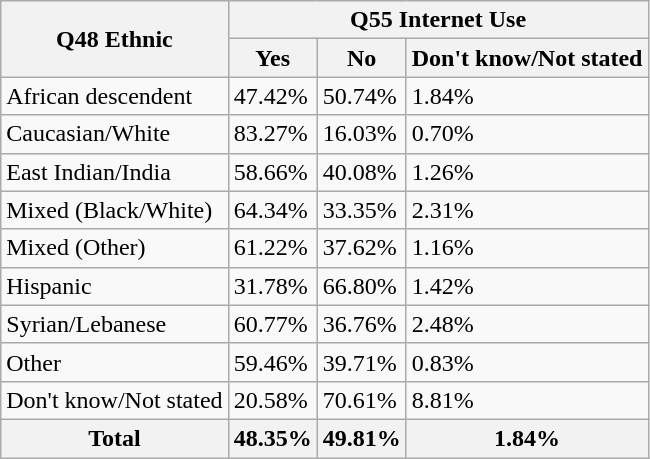<table class="wikitable sortable">
<tr>
<th rowspan="2">Q48 Ethnic</th>
<th colspan="3">Q55 Internet Use</th>
</tr>
<tr>
<th>Yes</th>
<th>No</th>
<th>Don't know/Not stated</th>
</tr>
<tr>
<td>African descendent</td>
<td>47.42%</td>
<td>50.74%</td>
<td>1.84%</td>
</tr>
<tr>
<td>Caucasian/White</td>
<td>83.27%</td>
<td>16.03%</td>
<td>0.70%</td>
</tr>
<tr>
<td>East Indian/India</td>
<td>58.66%</td>
<td>40.08%</td>
<td>1.26%</td>
</tr>
<tr>
<td>Mixed (Black/White)</td>
<td>64.34%</td>
<td>33.35%</td>
<td>2.31%</td>
</tr>
<tr>
<td>Mixed (Other)</td>
<td>61.22%</td>
<td>37.62%</td>
<td>1.16%</td>
</tr>
<tr>
<td>Hispanic</td>
<td>31.78%</td>
<td>66.80%</td>
<td>1.42%</td>
</tr>
<tr>
<td>Syrian/Lebanese</td>
<td>60.77%</td>
<td>36.76%</td>
<td>2.48%</td>
</tr>
<tr>
<td>Other</td>
<td>59.46%</td>
<td>39.71%</td>
<td>0.83%</td>
</tr>
<tr>
<td>Don't know/Not stated</td>
<td>20.58%</td>
<td>70.61%</td>
<td>8.81%</td>
</tr>
<tr>
<th>Total</th>
<th>48.35%</th>
<th>49.81%</th>
<th>1.84%</th>
</tr>
</table>
